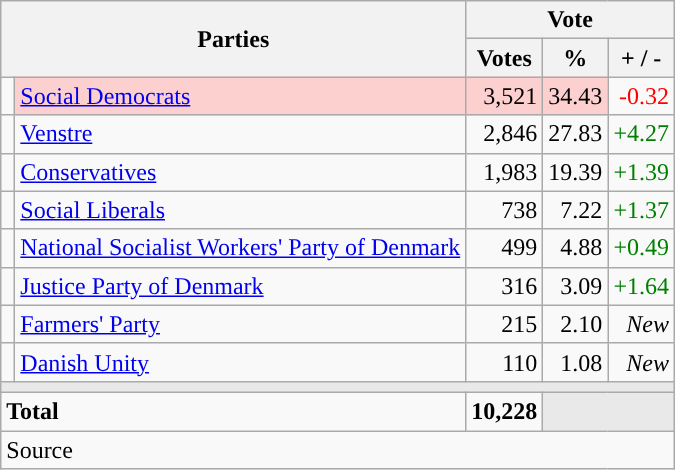<table class="wikitable" style="text-align:right;">
<tr>
<th style="text-align:centre;" rowspan="2" colspan="2" width="225">Parties</th>
<th colspan="3">Vote</th>
</tr>
<tr>
<th width="15">Votes</th>
<th width="15">%</th>
<th width="15">+ / -</th>
</tr>
<tr>
<td width="2" style="color:inherit;background:"></td>
<td bgcolor=#fbd0ce  align="left"><a href='#'>Social Democrats</a></td>
<td bgcolor=#fbd0ce>3,521</td>
<td bgcolor=#fbd0ce>34.43</td>
<td style=color:red;>-0.32</td>
</tr>
<tr>
<td width="2" style="color:inherit;background:"></td>
<td align="left"><a href='#'>Venstre</a></td>
<td>2,846</td>
<td>27.83</td>
<td style=color:green;>+4.27</td>
</tr>
<tr>
<td width="2" style="color:inherit;background:"></td>
<td align="left"><a href='#'>Conservatives</a></td>
<td>1,983</td>
<td>19.39</td>
<td style=color:green;>+1.39</td>
</tr>
<tr>
<td width="2" style="color:inherit;background:"></td>
<td align="left"><a href='#'>Social Liberals</a></td>
<td>738</td>
<td>7.22</td>
<td style=color:green;>+1.37</td>
</tr>
<tr>
<td width="2" style="color:inherit;background:"></td>
<td align="left"><a href='#'>National Socialist Workers' Party of Denmark</a></td>
<td>499</td>
<td>4.88</td>
<td style=color:green;>+0.49</td>
</tr>
<tr>
<td width="2" style="color:inherit;background:"></td>
<td align="left"><a href='#'>Justice Party of Denmark</a></td>
<td>316</td>
<td>3.09</td>
<td style=color:green;>+1.64</td>
</tr>
<tr>
<td width="2" style="color:inherit;background:"></td>
<td align="left"><a href='#'>Farmers' Party</a></td>
<td>215</td>
<td>2.10</td>
<td><em>New</em></td>
</tr>
<tr>
<td width="2" style="color:inherit;background:"></td>
<td align="left"><a href='#'>Danish Unity</a></td>
<td>110</td>
<td>1.08</td>
<td><em>New</em></td>
</tr>
<tr>
<td colspan="7" bgcolor="#E9E9E9"></td>
</tr>
<tr>
<td align="left" colspan="2"><strong>Total</strong></td>
<td><strong>10,228</strong></td>
<td bgcolor="#E9E9E9" colspan="2"></td>
</tr>
<tr>
<td align="left" colspan="6">Source</td>
</tr>
</table>
